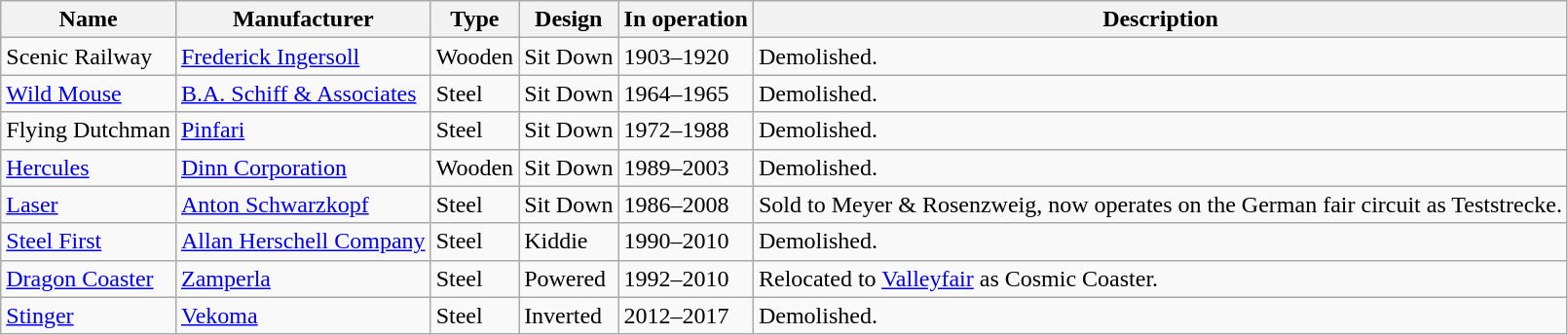<table class="wikitable sortable">
<tr>
<th>Name</th>
<th>Manufacturer</th>
<th>Type</th>
<th>Design</th>
<th>In operation</th>
<th>Description</th>
</tr>
<tr>
<td>Scenic Railway</td>
<td><a href='#'>Frederick Ingersoll</a></td>
<td>Wooden</td>
<td>Sit Down</td>
<td>1903–1920</td>
<td>Demolished.</td>
</tr>
<tr>
<td><a href='#'>Wild Mouse</a></td>
<td><a href='#'>B.A. Schiff & Associates</a></td>
<td>Steel</td>
<td>Sit Down</td>
<td>1964–1965</td>
<td>Demolished.</td>
</tr>
<tr>
<td>Flying Dutchman</td>
<td><a href='#'>Pinfari</a></td>
<td>Steel</td>
<td>Sit Down</td>
<td>1972–1988</td>
<td>Demolished.</td>
</tr>
<tr>
<td><a href='#'>Hercules</a></td>
<td><a href='#'>Dinn Corporation</a></td>
<td>Wooden</td>
<td>Sit Down</td>
<td>1989–2003</td>
<td>Demolished.</td>
</tr>
<tr>
<td><a href='#'>Laser</a></td>
<td><a href='#'>Anton Schwarzkopf</a></td>
<td>Steel</td>
<td>Sit Down</td>
<td>1986–2008</td>
<td>Sold to Meyer & Rosenzweig, now operates on the German fair circuit as Teststrecke.</td>
</tr>
<tr>
<td><a href='#'>Steel First</a></td>
<td><a href='#'>Allan Herschell Company</a></td>
<td>Steel</td>
<td>Kiddie</td>
<td>1990–2010</td>
<td>Demolished.</td>
</tr>
<tr>
<td><a href='#'>Dragon Coaster</a></td>
<td><a href='#'>Zamperla</a></td>
<td>Steel</td>
<td>Powered</td>
<td>1992–2010</td>
<td>Relocated to <a href='#'>Valleyfair</a> as Cosmic Coaster.</td>
</tr>
<tr>
<td><a href='#'>Stinger</a></td>
<td><a href='#'>Vekoma</a></td>
<td>Steel</td>
<td>Inverted</td>
<td>2012–2017</td>
<td>Demolished.</td>
</tr>
</table>
